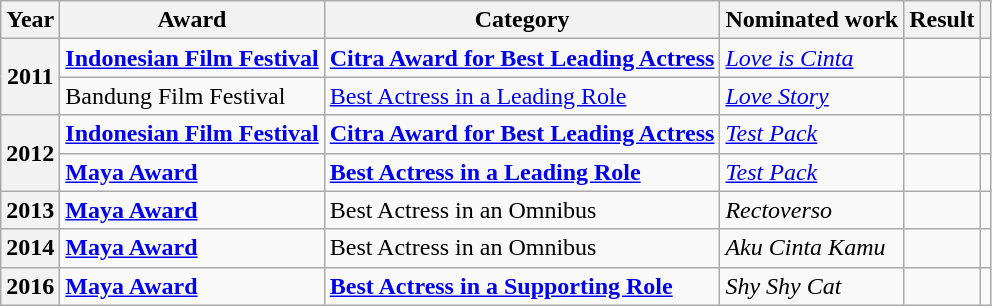<table class="wikitable sortable">
<tr>
<th>Year</th>
<th>Award</th>
<th>Category</th>
<th>Nominated work</th>
<th>Result</th>
<th scope="col" class="unsortable"></th>
</tr>
<tr>
<th rowspan="2">2011</th>
<td><strong><a href='#'>Indonesian Film Festival</a></strong></td>
<td><strong><a href='#'>Citra Award for Best Leading Actress</a></strong></td>
<td><em><a href='#'>Love is Cinta</a></em></td>
<td></td>
<td></td>
</tr>
<tr>
<td>Bandung Film Festival</td>
<td><a href='#'>Best Actress in a Leading Role</a></td>
<td><em><a href='#'>Love Story</a></em></td>
<td></td>
<td></td>
</tr>
<tr>
<th rowspan="2">2012</th>
<td><strong><a href='#'>Indonesian Film Festival</a></strong></td>
<td><strong><a href='#'>Citra Award for Best Leading Actress</a></strong></td>
<td><em><a href='#'>Test Pack</a></em></td>
<td></td>
<td></td>
</tr>
<tr>
<td><strong><a href='#'>Maya Award</a></strong></td>
<td><strong><a href='#'>Best Actress in a Leading Role</a></strong></td>
<td><em><a href='#'>Test Pack</a></em></td>
<td></td>
<td></td>
</tr>
<tr>
<th>2013</th>
<td><strong><a href='#'>Maya Award</a></strong></td>
<td>Best Actress in an Omnibus</td>
<td><em>Rectoverso</em></td>
<td></td>
<td></td>
</tr>
<tr>
<th>2014</th>
<td><strong><a href='#'>Maya Award</a></strong></td>
<td>Best Actress in an Omnibus</td>
<td><em>Aku Cinta Kamu</em></td>
<td></td>
<td></td>
</tr>
<tr>
<th>2016</th>
<td><strong><a href='#'>Maya Award</a></strong></td>
<td><strong><a href='#'>Best Actress in a Supporting Role</a></strong></td>
<td><em>Shy Shy Cat</em></td>
<td></td>
<td></td>
</tr>
</table>
